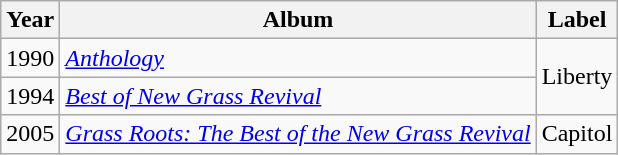<table class="wikitable">
<tr>
<th>Year</th>
<th>Album</th>
<th>Label</th>
</tr>
<tr>
<td>1990</td>
<td><em><a href='#'>Anthology</a></em></td>
<td rowspan="2">Liberty</td>
</tr>
<tr>
<td>1994</td>
<td><em><a href='#'>Best of New Grass Revival</a></em></td>
</tr>
<tr>
<td>2005</td>
<td><em><a href='#'>Grass Roots: The Best of the New Grass Revival</a></em></td>
<td>Capitol</td>
</tr>
</table>
